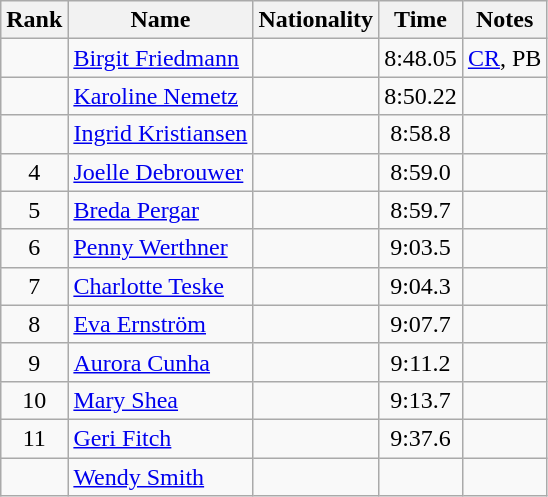<table class="wikitable sortable" style="text-align:center">
<tr>
<th>Rank</th>
<th>Name</th>
<th>Nationality</th>
<th>Time</th>
<th>Notes</th>
</tr>
<tr>
<td></td>
<td align=left><a href='#'>Birgit Friedmann</a></td>
<td align=left></td>
<td>8:48.05</td>
<td><a href='#'>CR</a>, PB</td>
</tr>
<tr>
<td></td>
<td align=left><a href='#'>Karoline Nemetz</a></td>
<td align=left></td>
<td>8:50.22</td>
<td></td>
</tr>
<tr>
<td></td>
<td align=left><a href='#'>Ingrid Kristiansen</a></td>
<td align=left></td>
<td>8:58.8</td>
<td></td>
</tr>
<tr>
<td>4</td>
<td align=left><a href='#'>Joelle Debrouwer</a></td>
<td align=left></td>
<td>8:59.0</td>
<td></td>
</tr>
<tr>
<td>5</td>
<td align=left><a href='#'>Breda Pergar</a></td>
<td align=left></td>
<td>8:59.7</td>
<td></td>
</tr>
<tr>
<td>6</td>
<td align=left><a href='#'>Penny Werthner</a></td>
<td align=left></td>
<td>9:03.5</td>
<td></td>
</tr>
<tr>
<td>7</td>
<td align=left><a href='#'>Charlotte Teske</a></td>
<td align=left></td>
<td>9:04.3</td>
<td></td>
</tr>
<tr>
<td>8</td>
<td align=left><a href='#'>Eva Ernström</a></td>
<td align=left></td>
<td>9:07.7</td>
<td></td>
</tr>
<tr>
<td>9</td>
<td align=left><a href='#'>Aurora Cunha</a></td>
<td align=left></td>
<td>9:11.2</td>
<td></td>
</tr>
<tr>
<td>10</td>
<td align=left><a href='#'>Mary Shea</a></td>
<td align=left></td>
<td>9:13.7</td>
<td></td>
</tr>
<tr>
<td>11</td>
<td align=left><a href='#'>Geri Fitch</a></td>
<td align=left></td>
<td>9:37.6</td>
<td></td>
</tr>
<tr>
<td></td>
<td align=left><a href='#'>Wendy Smith</a></td>
<td align=left></td>
<td></td>
<td></td>
</tr>
</table>
